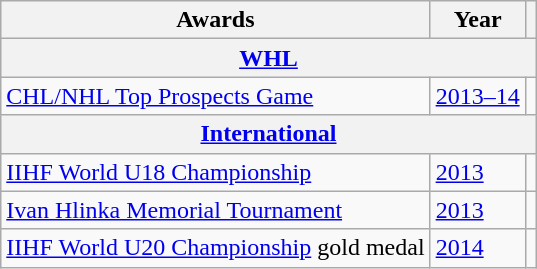<table class="wikitable">
<tr>
<th>Awards</th>
<th>Year</th>
<th></th>
</tr>
<tr>
<th colspan="3"><a href='#'>WHL</a></th>
</tr>
<tr>
<td><a href='#'>CHL/NHL Top Prospects Game</a></td>
<td><a href='#'>2013–14</a></td>
<td></td>
</tr>
<tr>
<th colspan="3"><a href='#'>International</a></th>
</tr>
<tr>
<td><a href='#'>IIHF World U18 Championship</a></td>
<td><a href='#'>2013</a></td>
<td></td>
</tr>
<tr>
<td><a href='#'>Ivan Hlinka Memorial Tournament</a></td>
<td><a href='#'>2013</a></td>
<td></td>
</tr>
<tr>
<td><a href='#'>IIHF World U20 Championship</a> gold medal</td>
<td><a href='#'>2014</a></td>
<td></td>
</tr>
</table>
